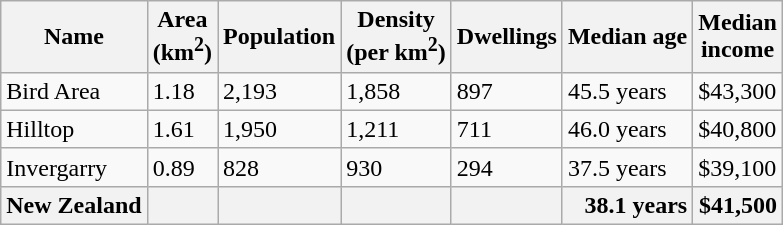<table class="wikitable defaultright col1left">
<tr>
<th>Name</th>
<th>Area<br>(km<sup>2</sup>)</th>
<th>Population</th>
<th>Density<br>(per km<sup>2</sup>)</th>
<th>Dwellings</th>
<th>Median age</th>
<th>Median<br>income</th>
</tr>
<tr>
<td>Bird Area</td>
<td>1.18</td>
<td>2,193</td>
<td>1,858</td>
<td>897</td>
<td>45.5 years</td>
<td>$43,300</td>
</tr>
<tr>
<td>Hilltop</td>
<td>1.61</td>
<td>1,950</td>
<td>1,211</td>
<td>711</td>
<td>46.0 years</td>
<td>$40,800</td>
</tr>
<tr>
<td>Invergarry</td>
<td>0.89</td>
<td>828</td>
<td>930</td>
<td>294</td>
<td>37.5 years</td>
<td>$39,100</td>
</tr>
<tr>
<th>New Zealand</th>
<th></th>
<th></th>
<th></th>
<th></th>
<th style="text-align:right;">38.1 years</th>
<th style="text-align:right;">$41,500</th>
</tr>
</table>
